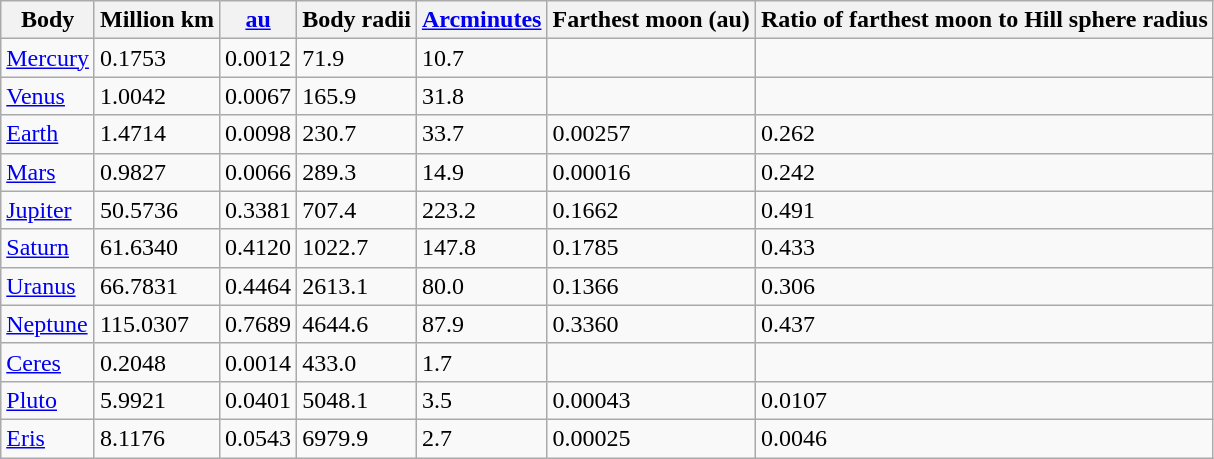<table class="wikitable">
<tr>
<th>Body</th>
<th>Million km</th>
<th><a href='#'>au</a></th>
<th>Body radii</th>
<th><a href='#'>Arcminutes</a></th>
<th>Farthest moon (au)</th>
<th>Ratio of farthest moon to Hill sphere radius</th>
</tr>
<tr>
<td><a href='#'>Mercury</a></td>
<td>0.1753</td>
<td>0.0012</td>
<td>71.9</td>
<td>10.7</td>
<td></td>
<td></td>
</tr>
<tr>
<td><a href='#'>Venus</a></td>
<td>1.0042</td>
<td>0.0067</td>
<td>165.9</td>
<td>31.8</td>
<td></td>
<td></td>
</tr>
<tr>
<td><a href='#'>Earth</a></td>
<td>1.4714</td>
<td>0.0098</td>
<td>230.7</td>
<td>33.7</td>
<td>0.00257</td>
<td>0.262</td>
</tr>
<tr>
<td><a href='#'>Mars</a></td>
<td>0.9827</td>
<td>0.0066</td>
<td>289.3</td>
<td>14.9</td>
<td>0.00016</td>
<td>0.242</td>
</tr>
<tr>
<td><a href='#'>Jupiter</a></td>
<td>50.5736</td>
<td>0.3381</td>
<td>707.4</td>
<td>223.2</td>
<td>0.1662</td>
<td>0.491</td>
</tr>
<tr>
<td><a href='#'>Saturn</a></td>
<td>61.6340</td>
<td>0.4120</td>
<td>1022.7</td>
<td>147.8</td>
<td>0.1785</td>
<td>0.433</td>
</tr>
<tr>
<td><a href='#'>Uranus</a></td>
<td>66.7831</td>
<td>0.4464</td>
<td>2613.1</td>
<td>80.0</td>
<td>0.1366</td>
<td>0.306</td>
</tr>
<tr>
<td><a href='#'>Neptune</a></td>
<td>115.0307</td>
<td>0.7689</td>
<td>4644.6</td>
<td>87.9</td>
<td>0.3360</td>
<td>0.437</td>
</tr>
<tr>
<td><a href='#'>Ceres</a></td>
<td>0.2048</td>
<td>0.0014</td>
<td>433.0</td>
<td>1.7</td>
<td></td>
<td></td>
</tr>
<tr>
<td><a href='#'>Pluto</a></td>
<td>5.9921</td>
<td>0.0401</td>
<td>5048.1</td>
<td>3.5</td>
<td>0.00043</td>
<td>0.0107</td>
</tr>
<tr>
<td><a href='#'>Eris</a></td>
<td>8.1176</td>
<td>0.0543</td>
<td>6979.9</td>
<td>2.7</td>
<td>0.00025</td>
<td>0.0046</td>
</tr>
</table>
